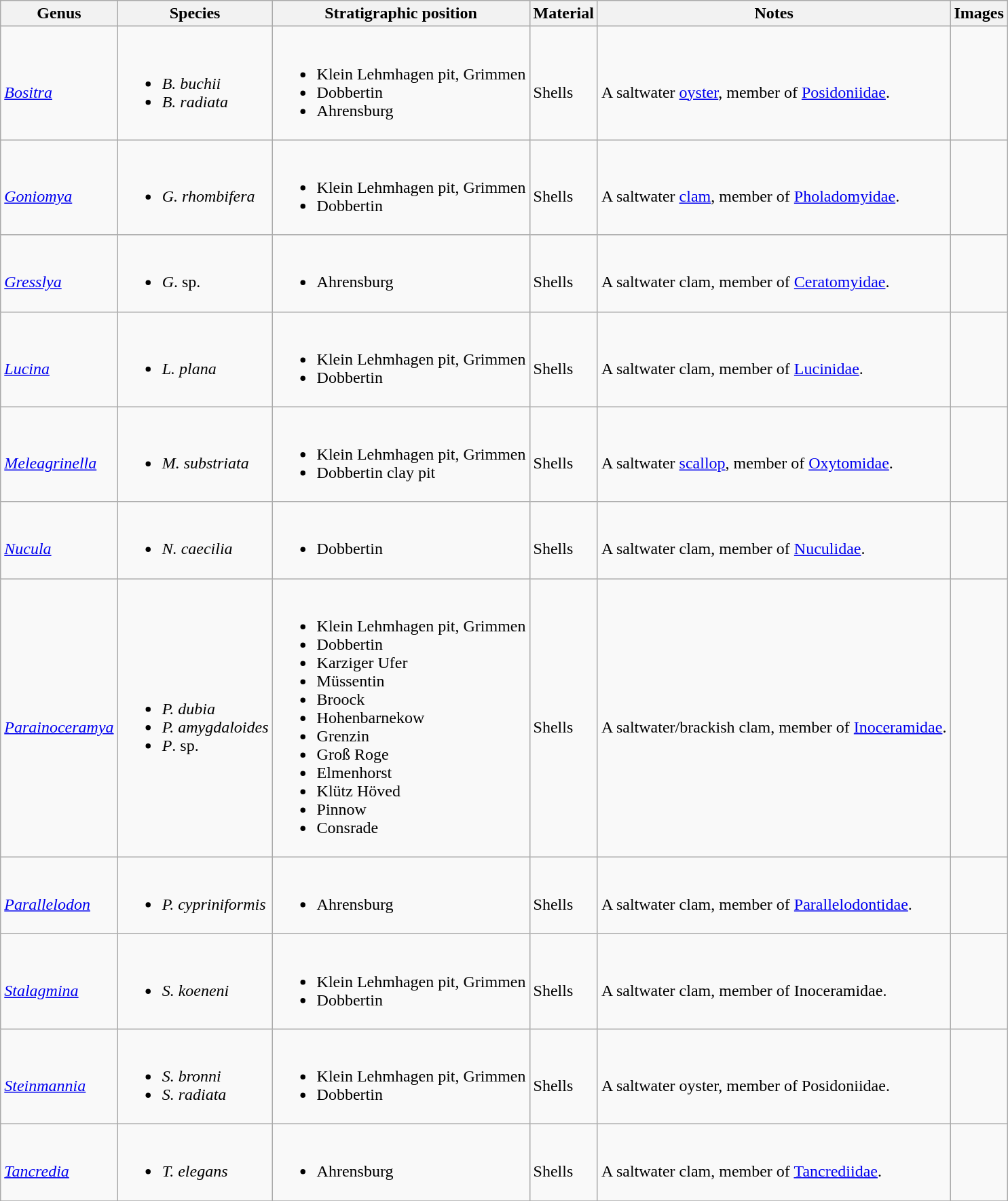<table class = "wikitable">
<tr>
<th>Genus</th>
<th>Species</th>
<th>Stratigraphic position</th>
<th>Material</th>
<th>Notes</th>
<th>Images</th>
</tr>
<tr>
<td><br><em><a href='#'>Bositra</a></em></td>
<td><br><ul><li><em>B. buchii</em></li><li><em>B. radiata</em></li></ul></td>
<td><br><ul><li>Klein Lehmhagen pit, Grimmen</li><li>Dobbertin</li><li>Ahrensburg</li></ul></td>
<td><br>Shells</td>
<td><br>A saltwater <a href='#'>oyster</a>, member of <a href='#'>Posidoniidae</a>.</td>
<td><br></td>
</tr>
<tr>
<td><br><em><a href='#'>Goniomya</a></em></td>
<td><br><ul><li><em>G. rhombifera</em></li></ul></td>
<td><br><ul><li>Klein Lehmhagen pit, Grimmen</li><li>Dobbertin</li></ul></td>
<td><br>Shells</td>
<td><br>A saltwater <a href='#'>clam</a>, member of <a href='#'>Pholadomyidae</a>.</td>
<td></td>
</tr>
<tr>
<td><br><em><a href='#'>Gresslya</a></em></td>
<td><br><ul><li><em>G</em>. sp.</li></ul></td>
<td><br><ul><li>Ahrensburg</li></ul></td>
<td><br>Shells</td>
<td><br>A saltwater clam, member of <a href='#'>Ceratomyidae</a>.</td>
<td></td>
</tr>
<tr>
<td><br><em><a href='#'>Lucina</a></em></td>
<td><br><ul><li><em>L. plana</em></li></ul></td>
<td><br><ul><li>Klein Lehmhagen pit, Grimmen</li><li>Dobbertin</li></ul></td>
<td><br>Shells</td>
<td><br>A saltwater clam, member of <a href='#'>Lucinidae</a>.</td>
<td></td>
</tr>
<tr>
<td><br><em><a href='#'>Meleagrinella</a></em></td>
<td><br><ul><li><em>M. substriata</em></li></ul></td>
<td><br><ul><li>Klein Lehmhagen pit, Grimmen</li><li>Dobbertin clay pit</li></ul></td>
<td><br>Shells</td>
<td><br>A saltwater <a href='#'>scallop</a>, member of <a href='#'>Oxytomidae</a>.</td>
<td><br></td>
</tr>
<tr>
<td><br><em><a href='#'>Nucula</a></em></td>
<td><br><ul><li><em>N. caecilia</em></li></ul></td>
<td><br><ul><li>Dobbertin</li></ul></td>
<td><br>Shells</td>
<td><br>A saltwater clam, member of <a href='#'>Nuculidae</a>.</td>
<td><br></td>
</tr>
<tr>
<td><br><em><a href='#'>Parainoceramya</a></em></td>
<td><br><ul><li><em>P. dubia</em></li><li><em>P. amygdaloides</em></li><li><em>P</em>. sp.</li></ul></td>
<td><br><ul><li>Klein Lehmhagen pit, Grimmen</li><li>Dobbertin</li><li>Karziger Ufer</li><li>Müssentin</li><li>Broock</li><li>Hohenbarnekow</li><li>Grenzin</li><li>Groß Roge</li><li>Elmenhorst</li><li>Klütz Höved</li><li>Pinnow</li><li>Consrade</li></ul></td>
<td><br>Shells</td>
<td><br>A saltwater/brackish clam, member of <a href='#'>Inoceramidae</a>.</td>
<td><br></td>
</tr>
<tr>
<td><br><em><a href='#'>Parallelodon</a></em></td>
<td><br><ul><li><em>P. cypriniformis</em></li></ul></td>
<td><br><ul><li>Ahrensburg</li></ul></td>
<td><br>Shells</td>
<td><br>A saltwater clam, member of <a href='#'>Parallelodontidae</a>.</td>
<td></td>
</tr>
<tr>
<td><br><em><a href='#'>Stalagmina</a></em></td>
<td><br><ul><li><em>S. koeneni</em></li></ul></td>
<td><br><ul><li>Klein Lehmhagen pit, Grimmen</li><li>Dobbertin</li></ul></td>
<td><br>Shells</td>
<td><br>A saltwater clam, member of Inoceramidae.</td>
<td></td>
</tr>
<tr>
<td><br><em><a href='#'>Steinmannia</a></em></td>
<td><br><ul><li><em>S. bronni</em></li><li><em>S. radiata</em></li></ul></td>
<td><br><ul><li>Klein Lehmhagen pit, Grimmen</li><li>Dobbertin</li></ul></td>
<td><br>Shells</td>
<td><br>A saltwater oyster, member of Posidoniidae.</td>
<td><br></td>
</tr>
<tr>
<td><br><em><a href='#'>Tancredia</a></em></td>
<td><br><ul><li><em>T. elegans</em></li></ul></td>
<td><br><ul><li>Ahrensburg</li></ul></td>
<td><br>Shells</td>
<td><br>A saltwater clam, member of <a href='#'>Tancrediidae</a>.</td>
<td></td>
</tr>
<tr>
</tr>
</table>
